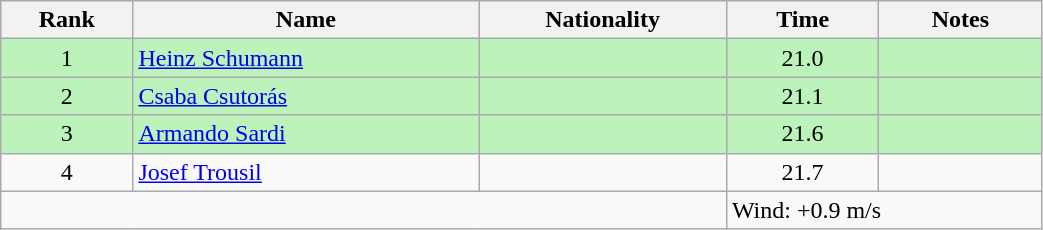<table class="wikitable sortable" style="text-align:center;width: 55%">
<tr>
<th>Rank</th>
<th>Name</th>
<th>Nationality</th>
<th>Time</th>
<th>Notes</th>
</tr>
<tr bgcolor=bbf3bb>
<td>1</td>
<td align=left><a href='#'>Heinz Schumann</a></td>
<td align=left></td>
<td>21.0</td>
<td></td>
</tr>
<tr bgcolor=bbf3bb>
<td>2</td>
<td align=left><a href='#'>Csaba Csutorás</a></td>
<td align=left></td>
<td>21.1</td>
<td></td>
</tr>
<tr bgcolor=bbf3bb>
<td>3</td>
<td align=left><a href='#'>Armando Sardi</a></td>
<td align=left></td>
<td>21.6</td>
<td></td>
</tr>
<tr>
<td>4</td>
<td align=left><a href='#'>Josef Trousil</a></td>
<td align=left></td>
<td>21.7</td>
<td></td>
</tr>
<tr class="sortbottom">
<td colspan="3"></td>
<td colspan="2" style="text-align:left;">Wind: +0.9 m/s</td>
</tr>
</table>
